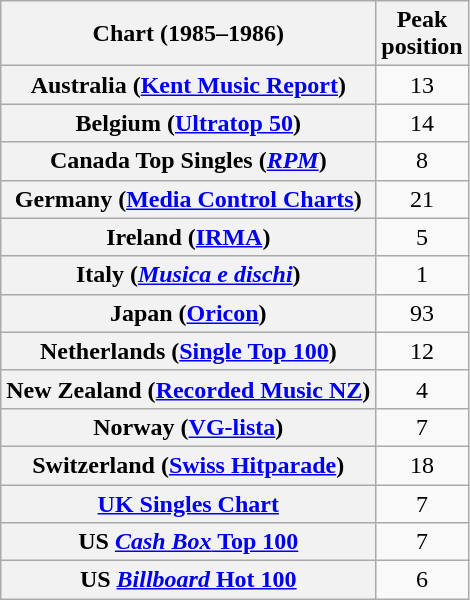<table class="wikitable sortable plainrowheaders" style="text-align:center">
<tr>
<th scope="col">Chart (1985–1986)</th>
<th scope="col">Peak<br>position</th>
</tr>
<tr>
<th scope="row">Australia (<a href='#'>Kent Music Report</a>)</th>
<td>13</td>
</tr>
<tr>
<th scope="row">Belgium (<a href='#'>Ultratop 50</a>)</th>
<td>14</td>
</tr>
<tr>
<th scope="row">Canada Top Singles (<em><a href='#'>RPM</a></em>)</th>
<td>8</td>
</tr>
<tr>
<th scope="row">Germany (<a href='#'>Media Control Charts</a>)</th>
<td>21</td>
</tr>
<tr>
<th scope="row">Ireland (<a href='#'>IRMA</a>)</th>
<td>5</td>
</tr>
<tr>
<th scope="row">Italy (<em><a href='#'>Musica e dischi</a></em>)</th>
<td>1</td>
</tr>
<tr>
<th scope="row">Japan (<a href='#'>Oricon</a>)</th>
<td>93</td>
</tr>
<tr>
<th scope="row">Netherlands (<a href='#'>Single Top 100</a>)</th>
<td>12</td>
</tr>
<tr>
<th scope="row">New Zealand (<a href='#'>Recorded Music NZ</a>)</th>
<td>4</td>
</tr>
<tr>
<th scope="row">Norway (<a href='#'>VG-lista</a>)</th>
<td>7</td>
</tr>
<tr>
<th scope="row">Switzerland (<a href='#'>Swiss Hitparade</a>)</th>
<td>18</td>
</tr>
<tr>
<th scope="row"><a href='#'>UK Singles Chart</a></th>
<td>7</td>
</tr>
<tr>
<th scope="row">US <a href='#'><em>Cash Box</em> Top 100</a></th>
<td>7</td>
</tr>
<tr>
<th scope="row">US <a href='#'><em>Billboard</em> Hot 100</a></th>
<td>6</td>
</tr>
</table>
